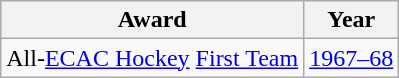<table class="wikitable">
<tr>
<th>Award</th>
<th>Year</th>
</tr>
<tr>
<td>All-<a href='#'>ECAC Hockey</a> <a href='#'>First Team</a></td>
<td><a href='#'>1967–68</a></td>
</tr>
</table>
